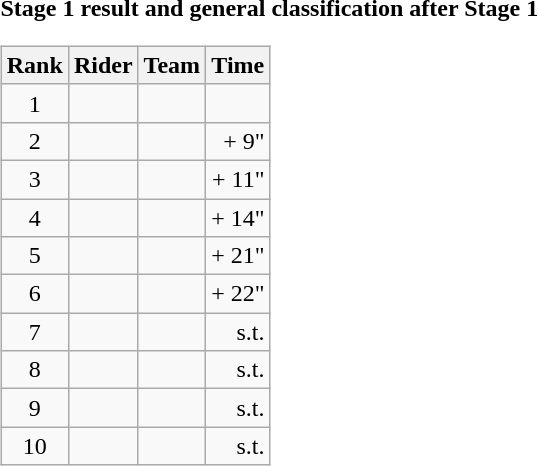<table>
<tr>
<td><strong>Stage 1 result and general classification after Stage 1</strong><br><table class="wikitable">
<tr>
<th scope="col">Rank</th>
<th scope="col">Rider</th>
<th scope="col">Team</th>
<th scope="col">Time</th>
</tr>
<tr>
<td style="text-align:center;">1</td>
<td></td>
<td></td>
<td style="text-align:right;"></td>
</tr>
<tr>
<td style="text-align:center;">2</td>
<td></td>
<td></td>
<td style="text-align:right;">+ 9"</td>
</tr>
<tr>
<td style="text-align:center;">3</td>
<td></td>
<td></td>
<td style="text-align:right;">+ 11"</td>
</tr>
<tr>
<td style="text-align:center;">4</td>
<td></td>
<td></td>
<td style="text-align:right;">+ 14"</td>
</tr>
<tr>
<td style="text-align:center;">5</td>
<td></td>
<td></td>
<td style="text-align:right;">+ 21"</td>
</tr>
<tr>
<td style="text-align:center;">6</td>
<td></td>
<td></td>
<td style="text-align:right;">+ 22"</td>
</tr>
<tr>
<td style="text-align:center;">7</td>
<td></td>
<td></td>
<td style="text-align:right;">s.t.</td>
</tr>
<tr>
<td style="text-align:center;">8</td>
<td></td>
<td></td>
<td style="text-align:right;">s.t.</td>
</tr>
<tr>
<td style="text-align:center;">9</td>
<td></td>
<td></td>
<td style="text-align:right;">s.t.</td>
</tr>
<tr>
<td style="text-align:center;">10</td>
<td></td>
<td></td>
<td style="text-align:right;">s.t.</td>
</tr>
</table>
</td>
</tr>
</table>
